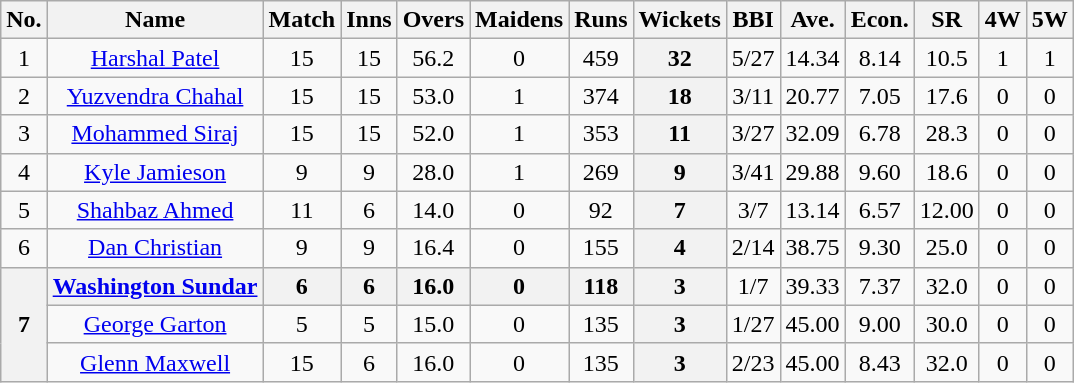<table class="wikitable sortable" style="text-align: center;">
<tr>
<th>No.</th>
<th>Name</th>
<th>Match</th>
<th>Inns</th>
<th>Overs</th>
<th>Maidens</th>
<th>Runs</th>
<th>Wickets</th>
<th>BBI</th>
<th>Ave.</th>
<th>Econ.</th>
<th>SR</th>
<th>4W</th>
<th>5W</th>
</tr>
<tr>
<td>1</td>
<td><a href='#'>Harshal Patel</a></td>
<td>15</td>
<td>15</td>
<td>56.2</td>
<td>0</td>
<td>459</td>
<th>32</th>
<td>5/27</td>
<td>14.34</td>
<td>8.14</td>
<td>10.5</td>
<td>1</td>
<td>1</td>
</tr>
<tr>
<td>2</td>
<td><a href='#'>Yuzvendra Chahal</a></td>
<td>15</td>
<td>15</td>
<td>53.0</td>
<td>1</td>
<td>374</td>
<th>18</th>
<td>3/11</td>
<td>20.77</td>
<td>7.05</td>
<td>17.6</td>
<td>0</td>
<td>0</td>
</tr>
<tr>
<td>3</td>
<td><a href='#'>Mohammed Siraj</a></td>
<td>15</td>
<td>15</td>
<td>52.0</td>
<td>1</td>
<td>353</td>
<th>11</th>
<td>3/27</td>
<td>32.09</td>
<td>6.78</td>
<td>28.3</td>
<td>0</td>
<td>0</td>
</tr>
<tr>
<td>4</td>
<td><a href='#'>Kyle Jamieson</a></td>
<td>9</td>
<td>9</td>
<td>28.0</td>
<td>1</td>
<td>269</td>
<th>9</th>
<td>3/41</td>
<td>29.88</td>
<td>9.60</td>
<td>18.6</td>
<td>0</td>
<td>0</td>
</tr>
<tr>
<td>5</td>
<td><a href='#'>Shahbaz Ahmed</a></td>
<td>11</td>
<td>6</td>
<td>14.0</td>
<td>0</td>
<td>92</td>
<th>7</th>
<td>3/7</td>
<td>13.14</td>
<td>6.57</td>
<td>12.00</td>
<td>0</td>
<td>0</td>
</tr>
<tr>
<td>6</td>
<td><a href='#'>Dan Christian</a></td>
<td>9</td>
<td>9</td>
<td>16.4</td>
<td>0</td>
<td>155</td>
<th>4</th>
<td>2/14</td>
<td>38.75</td>
<td>9.30</td>
<td>25.0</td>
<td>0</td>
<td>0</td>
</tr>
<tr>
<th rowspan=3>7</th>
<th><a href='#'>Washington Sundar</a></th>
<th>6</th>
<th>6</th>
<th>16.0</th>
<th>0</th>
<th>118</th>
<th>3</th>
<td>1/7</td>
<td>39.33</td>
<td>7.37</td>
<td>32.0</td>
<td>0</td>
<td>0</td>
</tr>
<tr>
<td><a href='#'>George Garton</a></td>
<td>5</td>
<td>5</td>
<td>15.0</td>
<td>0</td>
<td>135</td>
<th>3</th>
<td>1/27</td>
<td>45.00</td>
<td>9.00</td>
<td>30.0</td>
<td>0</td>
<td>0</td>
</tr>
<tr>
<td><a href='#'>Glenn Maxwell</a></td>
<td>15</td>
<td>6</td>
<td>16.0</td>
<td>0</td>
<td>135</td>
<th>3</th>
<td>2/23</td>
<td>45.00</td>
<td>8.43</td>
<td>32.0</td>
<td>0</td>
<td>0</td>
</tr>
</table>
